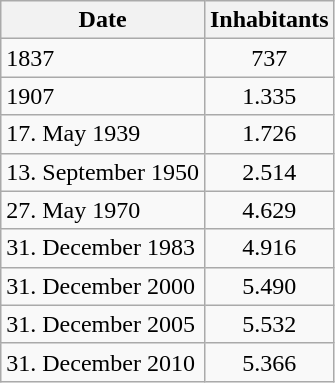<table class="wikitable">
<tr>
<th>Date</th>
<th>Inhabitants</th>
</tr>
<tr>
<td>1837</td>
<td align="center">737</td>
</tr>
<tr>
<td>1907</td>
<td align="center">1.335</td>
</tr>
<tr>
<td>17. May 1939</td>
<td align="center">1.726</td>
</tr>
<tr>
<td>13. September 1950</td>
<td align="center">2.514</td>
</tr>
<tr>
<td>27. May 1970</td>
<td align="center">4.629</td>
</tr>
<tr>
<td>31. December 1983</td>
<td align="center">4.916</td>
</tr>
<tr>
<td>31. December 2000</td>
<td align="center">5.490</td>
</tr>
<tr>
<td>31. December 2005</td>
<td align="center">5.532</td>
</tr>
<tr>
<td>31. December 2010</td>
<td align="center">5.366</td>
</tr>
</table>
